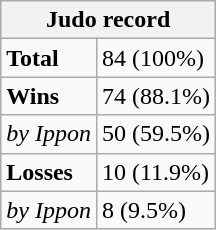<table class="wikitable">
<tr>
<th colspan="2">Judo record</th>
</tr>
<tr>
<td><strong>Total</strong></td>
<td>84 (100%)</td>
</tr>
<tr>
<td><strong>Wins</strong></td>
<td>74 (88.1%)</td>
</tr>
<tr>
<td><em>by Ippon</em></td>
<td>50 (59.5%)</td>
</tr>
<tr>
<td><strong>Losses</strong></td>
<td>10 (11.9%)</td>
</tr>
<tr>
<td><em>by Ippon</em></td>
<td>8 (9.5%)</td>
</tr>
</table>
